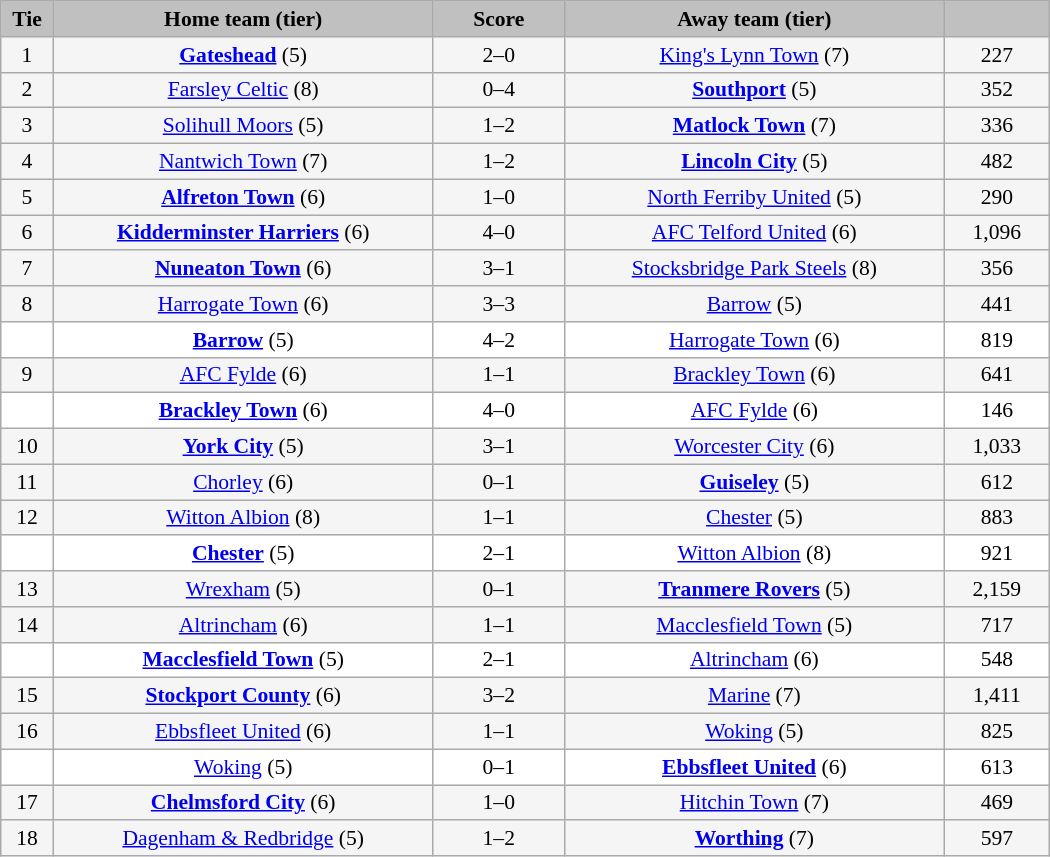<table class="wikitable" style="width: 700px; background:WhiteSmoke; text-align:center; font-size:90%">
<tr>
<td scope="col" style="width:  5.00%; background:silver;"><strong>Tie</strong></td>
<td scope="col" style="width: 36.25%; background:silver;"><strong>Home team (tier)</strong></td>
<td scope="col" style="width: 12.50%; background:silver;"><strong>Score</strong></td>
<td scope="col" style="width: 36.25%; background:silver;"><strong>Away team (tier)</strong></td>
<td scope="col" style="width: 10.00%; background:silver;"><strong></strong></td>
</tr>
<tr>
<td>1</td>
<td><strong><a href='#'>Gateshead</a></strong> (5)</td>
<td>2–0</td>
<td><a href='#'>King's Lynn Town</a> (7)</td>
<td>227</td>
</tr>
<tr>
<td>2</td>
<td><a href='#'>Farsley Celtic</a> (8)</td>
<td>0–4</td>
<td><strong><a href='#'>Southport</a></strong> (5)</td>
<td>352</td>
</tr>
<tr>
<td>3</td>
<td><a href='#'>Solihull Moors</a> (5)</td>
<td>1–2</td>
<td><strong><a href='#'>Matlock Town</a></strong> (7)</td>
<td>336</td>
</tr>
<tr>
<td>4</td>
<td><a href='#'>Nantwich Town</a> (7)</td>
<td>1–2</td>
<td><strong><a href='#'>Lincoln City</a></strong> (5)</td>
<td>482</td>
</tr>
<tr>
<td>5</td>
<td><strong><a href='#'>Alfreton Town</a></strong> (6)</td>
<td>1–0</td>
<td><a href='#'>North Ferriby United</a> (5)</td>
<td>290</td>
</tr>
<tr>
<td>6</td>
<td><strong><a href='#'>Kidderminster Harriers</a></strong> (6)</td>
<td>4–0</td>
<td><a href='#'>AFC Telford United</a> (6)</td>
<td>1,096</td>
</tr>
<tr>
<td>7</td>
<td><strong><a href='#'>Nuneaton Town</a></strong> (6)</td>
<td>3–1</td>
<td><a href='#'>Stocksbridge Park Steels</a> (8)</td>
<td>356</td>
</tr>
<tr>
<td>8</td>
<td><a href='#'>Harrogate Town</a> (6)</td>
<td>3–3</td>
<td><a href='#'>Barrow</a> (5)</td>
<td>441</td>
</tr>
<tr style="background:white;">
<td><em></em></td>
<td><strong><a href='#'>Barrow</a></strong> (5)</td>
<td>4–2 </td>
<td><a href='#'>Harrogate Town</a> (6)</td>
<td>819</td>
</tr>
<tr>
<td>9</td>
<td><a href='#'>AFC Fylde</a> (6)</td>
<td>1–1</td>
<td><a href='#'>Brackley Town</a> (6)</td>
<td>641</td>
</tr>
<tr style="background:white;">
<td><em></em></td>
<td><strong><a href='#'>Brackley Town</a></strong> (6)</td>
<td>4–0</td>
<td><a href='#'>AFC Fylde</a> (6)</td>
<td>146</td>
</tr>
<tr>
<td>10</td>
<td><strong><a href='#'>York City</a></strong> (5)</td>
<td>3–1</td>
<td><a href='#'>Worcester City</a> (6)</td>
<td>1,033</td>
</tr>
<tr>
<td>11</td>
<td><a href='#'>Chorley</a> (6)</td>
<td>0–1</td>
<td><strong><a href='#'>Guiseley</a></strong> (5)</td>
<td>612</td>
</tr>
<tr>
<td>12</td>
<td><a href='#'>Witton Albion</a> (8)</td>
<td>1–1</td>
<td><a href='#'>Chester</a> (5)</td>
<td>883</td>
</tr>
<tr style="background:white;">
<td><em></em></td>
<td><strong><a href='#'>Chester</a></strong> (5)</td>
<td>2–1</td>
<td><a href='#'>Witton Albion</a> (8)</td>
<td>921</td>
</tr>
<tr>
<td>13</td>
<td><a href='#'>Wrexham</a> (5)</td>
<td>0–1</td>
<td><strong><a href='#'>Tranmere Rovers</a></strong> (5)</td>
<td>2,159</td>
</tr>
<tr>
<td>14</td>
<td><a href='#'>Altrincham</a> (6)</td>
<td>1–1</td>
<td><a href='#'>Macclesfield Town</a> (5)</td>
<td>717</td>
</tr>
<tr style="background:white;">
<td><em></em></td>
<td><strong><a href='#'>Macclesfield Town</a></strong> (5)</td>
<td>2–1</td>
<td><a href='#'>Altrincham</a> (6)</td>
<td>548</td>
</tr>
<tr>
<td>15</td>
<td><strong><a href='#'>Stockport County</a></strong> (6)</td>
<td>3–2</td>
<td><a href='#'>Marine</a> (7)</td>
<td>1,411</td>
</tr>
<tr>
<td>16</td>
<td><a href='#'>Ebbsfleet United</a> (6)</td>
<td>1–1</td>
<td><a href='#'>Woking</a> (5)</td>
<td>825</td>
</tr>
<tr style="background:white;">
<td><em></em></td>
<td><a href='#'>Woking</a> (5)</td>
<td>0–1</td>
<td><strong><a href='#'>Ebbsfleet United</a></strong> (6)</td>
<td>613</td>
</tr>
<tr>
<td>17</td>
<td><strong><a href='#'>Chelmsford City</a></strong> (6)</td>
<td>1–0</td>
<td><a href='#'>Hitchin Town</a> (7)</td>
<td>469</td>
</tr>
<tr>
<td>18</td>
<td><a href='#'>Dagenham & Redbridge</a> (5)</td>
<td>1–2</td>
<td><strong><a href='#'>Worthing</a></strong> (7)</td>
<td>597</td>
</tr>
</table>
